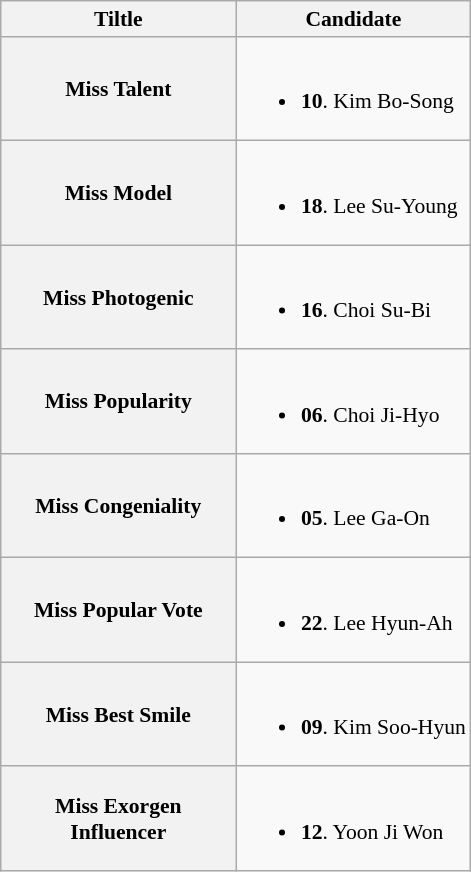<table class="wikitable" style="font-size: 90%;">
<tr>
<th width=150px>Tiltle</th>
<th>Candidate</th>
</tr>
<tr>
<th>Miss Talent</th>
<td><br><ul><li><strong>10</strong>. Kim Bo-Song</li></ul></td>
</tr>
<tr>
<th>Miss Model</th>
<td><br><ul><li><strong>18</strong>. Lee Su-Young</li></ul></td>
</tr>
<tr>
<th>Miss Photogenic</th>
<td><br><ul><li><strong>16</strong>. Choi Su-Bi</li></ul></td>
</tr>
<tr>
<th>Miss Popularity</th>
<td><br><ul><li><strong>06</strong>. Choi Ji-Hyo</li></ul></td>
</tr>
<tr>
<th>Miss Congeniality</th>
<td><br><ul><li><strong>05</strong>. Lee Ga-On</li></ul></td>
</tr>
<tr>
<th>Miss Popular Vote</th>
<td><br><ul><li><strong>22</strong>. Lee Hyun-Ah</li></ul></td>
</tr>
<tr>
<th>Miss Best Smile</th>
<td><br><ul><li><strong>09</strong>. Kim Soo-Hyun</li></ul></td>
</tr>
<tr>
<th>Miss Exorgen Influencer</th>
<td><br><ul><li><strong>12</strong>. Yoon Ji Won</li></ul></td>
</tr>
</table>
